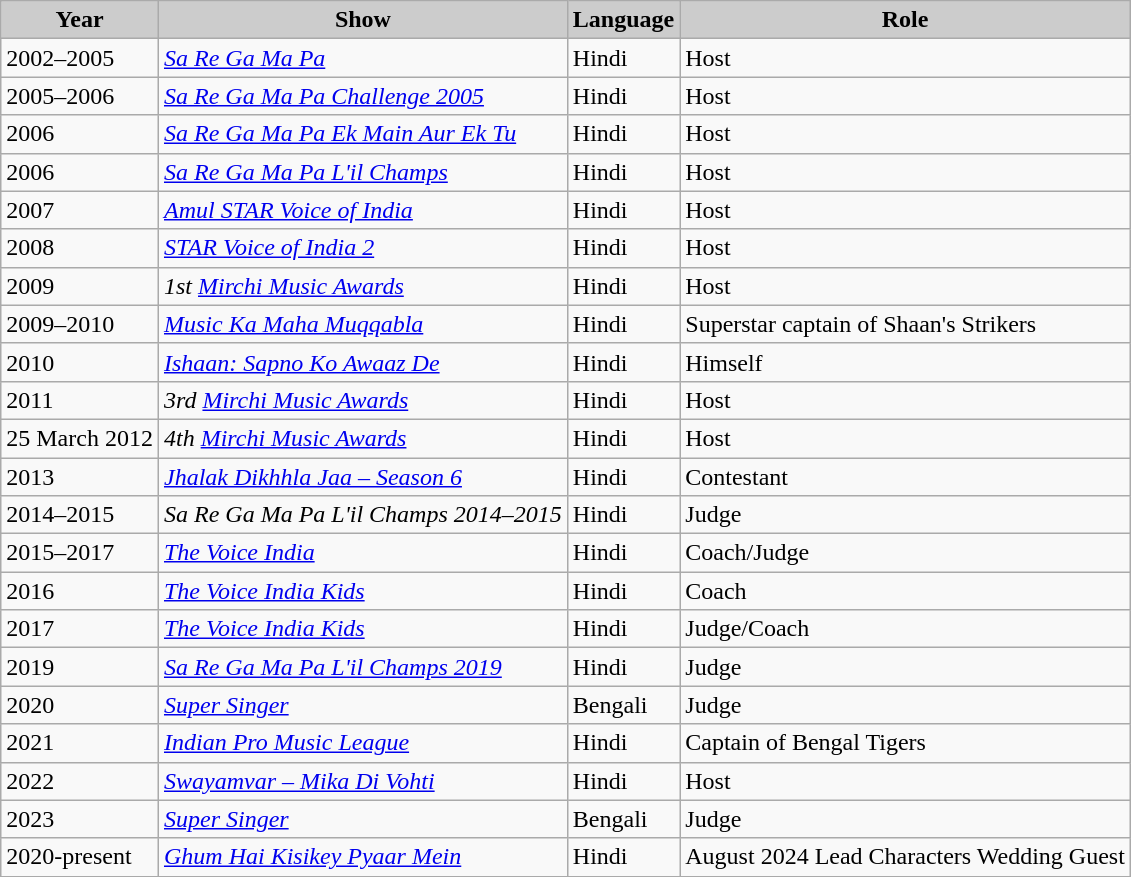<table class="wikitable" style="font-size:100%;">
<tr>
<th style="background:#CCCCCC;">Year</th>
<th style="background:#CCCCCC;">Show</th>
<th style="background:#CCCCCC;">Language</th>
<th style="background:#CCCCCC;">Role</th>
</tr>
<tr>
<td>2002–2005</td>
<td><em><a href='#'>Sa Re Ga Ma Pa</a></em></td>
<td>Hindi</td>
<td>Host</td>
</tr>
<tr>
<td>2005–2006</td>
<td><em><a href='#'>Sa Re Ga Ma Pa Challenge 2005</a></em></td>
<td>Hindi</td>
<td>Host</td>
</tr>
<tr>
<td>2006</td>
<td><em><a href='#'>Sa Re Ga Ma Pa Ek Main Aur Ek Tu</a></em></td>
<td>Hindi</td>
<td>Host</td>
</tr>
<tr>
<td>2006</td>
<td><em><a href='#'>Sa Re Ga Ma Pa L'il Champs</a></em></td>
<td>Hindi</td>
<td>Host</td>
</tr>
<tr>
<td>2007</td>
<td><em><a href='#'>Amul STAR Voice of India</a></em></td>
<td>Hindi</td>
<td>Host</td>
</tr>
<tr>
<td>2008</td>
<td><em><a href='#'>STAR Voice of India 2</a></em></td>
<td>Hindi</td>
<td>Host</td>
</tr>
<tr>
<td>2009</td>
<td><em>1st <a href='#'>Mirchi Music Awards</a></em></td>
<td>Hindi</td>
<td>Host</td>
</tr>
<tr>
<td>2009–2010</td>
<td><em><a href='#'>Music Ka Maha Muqqabla</a></em></td>
<td>Hindi</td>
<td>Superstar captain of Shaan's Strikers</td>
</tr>
<tr>
<td>2010</td>
<td><em><a href='#'>Ishaan: Sapno Ko Awaaz De</a></em></td>
<td>Hindi</td>
<td>Himself</td>
</tr>
<tr>
<td>2011</td>
<td><em>3rd <a href='#'>Mirchi Music Awards</a></em></td>
<td>Hindi</td>
<td>Host</td>
</tr>
<tr>
<td>25 March 2012</td>
<td><em>4th <a href='#'>Mirchi Music Awards</a></em></td>
<td>Hindi</td>
<td>Host</td>
</tr>
<tr>
<td>2013</td>
<td><em><a href='#'>Jhalak Dikhhla Jaa – Season 6</a></em></td>
<td>Hindi</td>
<td>Contestant</td>
</tr>
<tr>
<td>2014–2015</td>
<td><em>Sa Re Ga Ma Pa L'il Champs 2014–2015</em></td>
<td>Hindi</td>
<td>Judge</td>
</tr>
<tr>
<td>2015–2017</td>
<td><em><a href='#'>The Voice India</a></em></td>
<td>Hindi</td>
<td>Coach/Judge</td>
</tr>
<tr>
<td>2016</td>
<td><em><a href='#'>The Voice India Kids</a></em></td>
<td>Hindi</td>
<td>Coach</td>
</tr>
<tr>
<td>2017</td>
<td><em><a href='#'>The Voice India Kids</a></em></td>
<td>Hindi</td>
<td>Judge/Coach</td>
</tr>
<tr>
<td>2019</td>
<td><em><a href='#'>Sa Re Ga Ma Pa L'il Champs 2019</a></em></td>
<td>Hindi</td>
<td>Judge</td>
</tr>
<tr>
<td>2020</td>
<td><em><a href='#'>Super Singer</a></em></td>
<td>Bengali</td>
<td>Judge</td>
</tr>
<tr>
<td>2021</td>
<td><em><a href='#'>Indian Pro Music League</a></em></td>
<td>Hindi</td>
<td>Captain of Bengal Tigers</td>
</tr>
<tr>
<td>2022</td>
<td><em><a href='#'>Swayamvar – Mika Di Vohti</a></em></td>
<td>Hindi</td>
<td>Host</td>
</tr>
<tr>
<td>2023</td>
<td><a href='#'><em>Super Singer</em></a></td>
<td>Bengali</td>
<td>Judge</td>
</tr>
<tr>
<td>2020-present</td>
<td><em><a href='#'>Ghum Hai Kisikey Pyaar Mein</a></em></td>
<td>Hindi</td>
<td>August 2024 Lead Characters Wedding Guest</td>
</tr>
<tr>
</tr>
</table>
